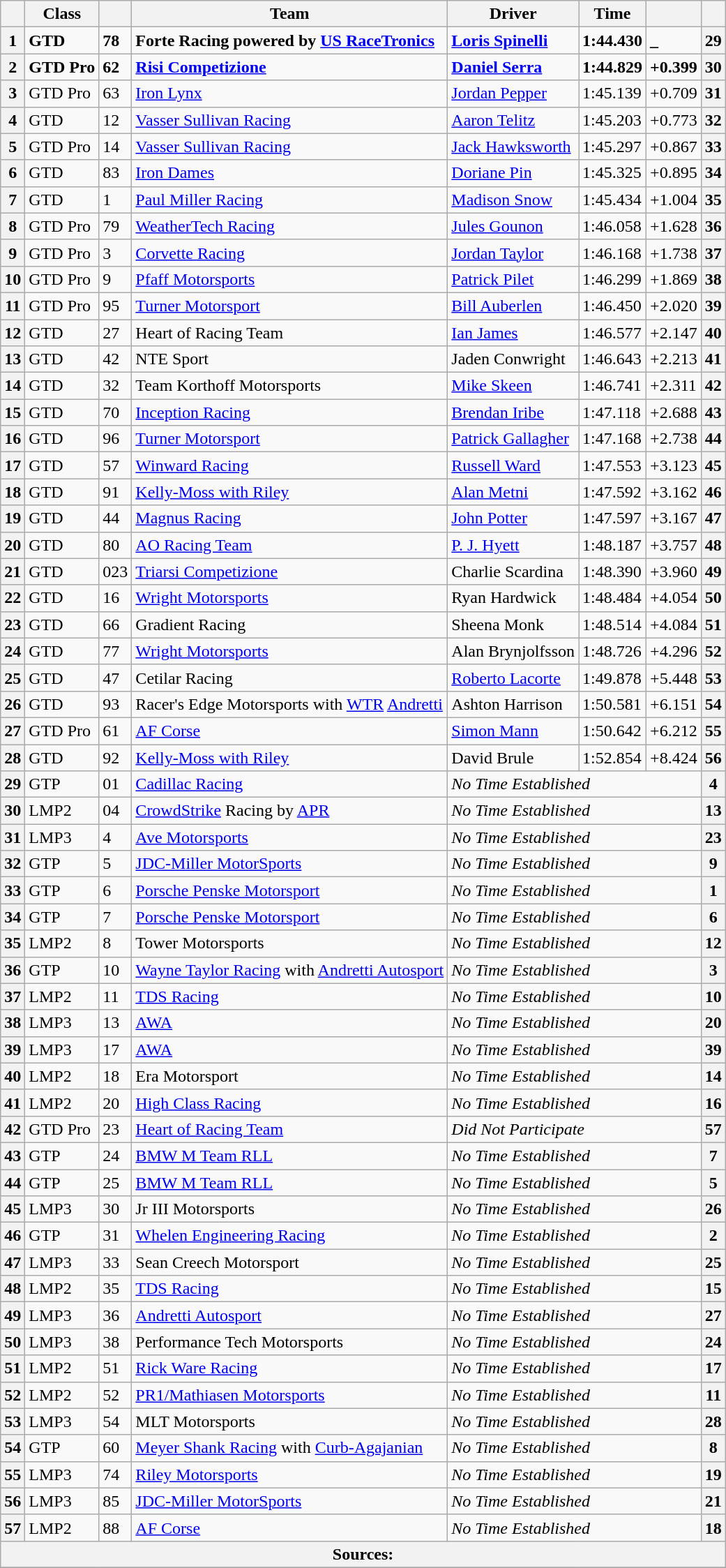<table class="wikitable">
<tr>
<th scope="col"></th>
<th scope="col">Class</th>
<th scope="col"></th>
<th scope="col">Team</th>
<th scope="col">Driver</th>
<th scope="col">Time</th>
<th scope="col"></th>
<th scope="col"></th>
</tr>
<tr>
<th scope="row">1</th>
<td><strong>GTD</strong></td>
<td><strong>78</strong></td>
<td><strong>Forte Racing powered by <a href='#'>US RaceTronics</a></strong></td>
<td><strong> <a href='#'>Loris Spinelli</a></strong></td>
<td><strong>1:44.430</strong></td>
<td><strong>_</strong></td>
<th>29</th>
</tr>
<tr>
<th scope="row">2</th>
<td><strong>GTD Pro</strong></td>
<td><strong>62</strong></td>
<td><strong><a href='#'>Risi Competizione</a></strong></td>
<td><strong> <a href='#'>Daniel Serra</a></strong></td>
<td><strong>1:44.829</strong></td>
<td><strong>+0.399</strong></td>
<th>30</th>
</tr>
<tr>
<th scope="row">3</th>
<td>GTD Pro</td>
<td>63</td>
<td><a href='#'>Iron Lynx</a></td>
<td> <a href='#'>Jordan Pepper</a></td>
<td>1:45.139</td>
<td>+0.709</td>
<th>31</th>
</tr>
<tr>
<th scope="row">4</th>
<td>GTD</td>
<td>12</td>
<td><a href='#'>Vasser Sullivan Racing</a></td>
<td> <a href='#'>Aaron Telitz</a></td>
<td>1:45.203</td>
<td>+0.773</td>
<th>32</th>
</tr>
<tr>
<th scope="row">5</th>
<td>GTD Pro</td>
<td>14</td>
<td><a href='#'>Vasser Sullivan Racing</a></td>
<td> <a href='#'>Jack Hawksworth</a></td>
<td>1:45.297</td>
<td>+0.867</td>
<th>33</th>
</tr>
<tr>
<th scope="row">6</th>
<td>GTD</td>
<td>83</td>
<td><a href='#'>Iron Dames</a></td>
<td> <a href='#'>Doriane Pin</a></td>
<td>1:45.325</td>
<td>+0.895</td>
<th>34</th>
</tr>
<tr>
<th scope="row">7</th>
<td>GTD</td>
<td>1</td>
<td><a href='#'>Paul Miller Racing</a></td>
<td> <a href='#'>Madison Snow</a></td>
<td>1:45.434</td>
<td>+1.004</td>
<th>35</th>
</tr>
<tr>
<th scope="row">8</th>
<td>GTD Pro</td>
<td>79</td>
<td><a href='#'>WeatherTech Racing</a></td>
<td> <a href='#'>Jules Gounon</a></td>
<td>1:46.058</td>
<td>+1.628</td>
<th>36</th>
</tr>
<tr>
<th scope="row">9</th>
<td>GTD Pro</td>
<td>3</td>
<td><a href='#'>Corvette Racing</a></td>
<td> <a href='#'>Jordan Taylor</a></td>
<td>1:46.168</td>
<td>+1.738</td>
<th>37</th>
</tr>
<tr>
<th scope="row">10</th>
<td>GTD Pro</td>
<td>9</td>
<td><a href='#'>Pfaff Motorsports</a></td>
<td> <a href='#'>Patrick Pilet</a></td>
<td>1:46.299</td>
<td>+1.869</td>
<th>38</th>
</tr>
<tr>
<th scope="row">11</th>
<td>GTD Pro</td>
<td>95</td>
<td><a href='#'>Turner Motorsport</a></td>
<td> <a href='#'>Bill Auberlen</a></td>
<td>1:46.450</td>
<td>+2.020</td>
<th>39</th>
</tr>
<tr>
<th scope="row">12</th>
<td>GTD</td>
<td>27</td>
<td>Heart of Racing Team</td>
<td> <a href='#'>Ian James</a></td>
<td>1:46.577</td>
<td>+2.147</td>
<th>40</th>
</tr>
<tr>
<th scope="row">13</th>
<td>GTD</td>
<td>42</td>
<td>NTE Sport</td>
<td> Jaden Conwright</td>
<td>1:46.643</td>
<td>+2.213</td>
<th>41</th>
</tr>
<tr>
<th scope="row">14</th>
<td>GTD</td>
<td>32</td>
<td>Team Korthoff Motorsports</td>
<td> <a href='#'>Mike Skeen</a></td>
<td>1:46.741</td>
<td>+2.311</td>
<th>42</th>
</tr>
<tr>
<th scope="row">15</th>
<td>GTD</td>
<td>70</td>
<td><a href='#'>Inception Racing</a></td>
<td> <a href='#'>Brendan Iribe</a></td>
<td>1:47.118</td>
<td>+2.688</td>
<th>43</th>
</tr>
<tr>
<th scope="row">16</th>
<td>GTD</td>
<td>96</td>
<td><a href='#'>Turner Motorsport</a></td>
<td> <a href='#'>Patrick Gallagher</a></td>
<td>1:47.168</td>
<td>+2.738</td>
<th>44</th>
</tr>
<tr>
<th scope="row">17</th>
<td>GTD</td>
<td>57</td>
<td><a href='#'>Winward Racing</a></td>
<td> <a href='#'>Russell Ward</a></td>
<td>1:47.553</td>
<td>+3.123</td>
<th>45</th>
</tr>
<tr>
<th scope="row">18</th>
<td>GTD</td>
<td>91</td>
<td><a href='#'>Kelly-Moss with Riley</a></td>
<td> <a href='#'>Alan Metni</a></td>
<td>1:47.592</td>
<td>+3.162</td>
<th>46</th>
</tr>
<tr>
<th scope="row">19</th>
<td>GTD</td>
<td>44</td>
<td><a href='#'>Magnus Racing</a></td>
<td> <a href='#'>John Potter</a></td>
<td>1:47.597</td>
<td>+3.167</td>
<th>47</th>
</tr>
<tr>
<th scope="row">20</th>
<td>GTD</td>
<td>80</td>
<td><a href='#'>AO Racing Team</a></td>
<td> <a href='#'>P. J. Hyett</a></td>
<td>1:48.187</td>
<td>+3.757</td>
<th>48</th>
</tr>
<tr>
<th scope="row">21</th>
<td>GTD</td>
<td>023</td>
<td><a href='#'>Triarsi Competizione</a></td>
<td> Charlie Scardina</td>
<td>1:48.390</td>
<td>+3.960</td>
<th>49</th>
</tr>
<tr>
<th scope="row">22</th>
<td>GTD</td>
<td>16</td>
<td><a href='#'>Wright Motorsports</a></td>
<td> Ryan Hardwick</td>
<td>1:48.484</td>
<td>+4.054</td>
<th>50</th>
</tr>
<tr>
<th scope="row">23</th>
<td>GTD</td>
<td>66</td>
<td>Gradient Racing</td>
<td> Sheena Monk</td>
<td>1:48.514</td>
<td>+4.084</td>
<th>51</th>
</tr>
<tr>
<th scope="row">24</th>
<td>GTD</td>
<td>77</td>
<td><a href='#'>Wright Motorsports</a></td>
<td> Alan Brynjolfsson</td>
<td>1:48.726</td>
<td>+4.296</td>
<th>52</th>
</tr>
<tr>
<th scope="row">25</th>
<td>GTD</td>
<td>47</td>
<td>Cetilar Racing</td>
<td> <a href='#'>Roberto Lacorte</a></td>
<td>1:49.878</td>
<td>+5.448</td>
<th>53</th>
</tr>
<tr>
<th scope="row">26</th>
<td>GTD</td>
<td>93</td>
<td>Racer's Edge Motorsports with <a href='#'>WTR</a> <a href='#'>Andretti</a></td>
<td> Ashton Harrison</td>
<td>1:50.581</td>
<td>+6.151</td>
<th>54</th>
</tr>
<tr>
<th scope="row">27</th>
<td>GTD Pro</td>
<td>61</td>
<td><a href='#'>AF Corse</a></td>
<td> <a href='#'>Simon Mann</a></td>
<td>1:50.642</td>
<td>+6.212</td>
<th>55</th>
</tr>
<tr>
<th scope="row">28</th>
<td>GTD</td>
<td>92</td>
<td><a href='#'>Kelly-Moss with Riley</a></td>
<td> David Brule</td>
<td>1:52.854</td>
<td>+8.424</td>
<th>56</th>
</tr>
<tr>
<th>29</th>
<td>GTP</td>
<td>01</td>
<td><a href='#'>Cadillac Racing</a></td>
<td colspan="3"><em>No Time Established</em></td>
<th>4</th>
</tr>
<tr>
<th>30</th>
<td>LMP2</td>
<td>04</td>
<td><a href='#'>CrowdStrike</a> Racing by <a href='#'>APR</a></td>
<td colspan="3"><em>No Time Established</em></td>
<th>13</th>
</tr>
<tr>
<th>31</th>
<td>LMP3</td>
<td>4</td>
<td><a href='#'>Ave Motorsports</a></td>
<td colspan="3"><em>No Time Established</em></td>
<th>23</th>
</tr>
<tr>
<th>32</th>
<td>GTP</td>
<td>5</td>
<td><a href='#'>JDC-Miller MotorSports</a></td>
<td colspan="3"><em>No Time Established</em></td>
<th>9</th>
</tr>
<tr>
<th>33</th>
<td>GTP</td>
<td>6</td>
<td><a href='#'>Porsche Penske Motorsport</a></td>
<td colspan="3"><em>No Time Established</em></td>
<th>1</th>
</tr>
<tr>
<th>34</th>
<td>GTP</td>
<td>7</td>
<td><a href='#'>Porsche Penske Motorsport</a></td>
<td colspan="3"><em>No Time Established</em></td>
<th>6</th>
</tr>
<tr>
<th>35</th>
<td>LMP2</td>
<td>8</td>
<td>Tower Motorsports</td>
<td colspan="3"><em>No Time Established</em></td>
<th>12</th>
</tr>
<tr>
<th>36</th>
<td>GTP</td>
<td>10</td>
<td><a href='#'>Wayne Taylor Racing</a> with <a href='#'>Andretti Autosport</a></td>
<td colspan="3"><em>No Time Established</em></td>
<th>3</th>
</tr>
<tr>
<th>37</th>
<td>LMP2</td>
<td>11</td>
<td><a href='#'>TDS Racing</a></td>
<td colspan="3"><em>No Time Established</em></td>
<th>10</th>
</tr>
<tr>
<th>38</th>
<td>LMP3</td>
<td>13</td>
<td><a href='#'>AWA</a></td>
<td colspan="3"><em>No Time Established</em></td>
<th>20</th>
</tr>
<tr>
<th>39</th>
<td>LMP3</td>
<td>17</td>
<td><a href='#'>AWA</a></td>
<td colspan="3"><em>No Time Established</em></td>
<th>39</th>
</tr>
<tr>
<th>40</th>
<td>LMP2</td>
<td>18</td>
<td>Era Motorsport</td>
<td colspan="3"><em>No Time Established</em></td>
<th>14</th>
</tr>
<tr>
<th>41</th>
<td>LMP2</td>
<td>20</td>
<td><a href='#'>High Class Racing</a></td>
<td colspan="3"><em>No Time Established</em></td>
<th>16</th>
</tr>
<tr>
<th>42</th>
<td>GTD Pro</td>
<td>23</td>
<td><a href='#'>Heart of Racing Team</a></td>
<td colspan="3"><em>Did Not Participate</em></td>
<th>57</th>
</tr>
<tr>
<th>43</th>
<td>GTP</td>
<td>24</td>
<td><a href='#'>BMW M Team RLL</a></td>
<td colspan="3"><em>No Time Established</em></td>
<th>7</th>
</tr>
<tr>
<th>44</th>
<td>GTP</td>
<td>25</td>
<td><a href='#'>BMW M Team RLL</a></td>
<td colspan="3"><em>No Time Established</em></td>
<th>5</th>
</tr>
<tr>
<th>45</th>
<td>LMP3</td>
<td>30</td>
<td>Jr III Motorsports</td>
<td colspan="3"><em>No Time Established</em></td>
<th>26</th>
</tr>
<tr>
<th>46</th>
<td>GTP</td>
<td>31</td>
<td><a href='#'>Whelen Engineering Racing</a></td>
<td colspan="3"><em>No Time Established</em></td>
<th>2</th>
</tr>
<tr>
<th>47</th>
<td>LMP3</td>
<td>33</td>
<td>Sean Creech Motorsport</td>
<td colspan="3"><em>No Time Established</em></td>
<th>25</th>
</tr>
<tr>
<th>48</th>
<td>LMP2</td>
<td>35</td>
<td><a href='#'>TDS Racing</a></td>
<td colspan="3"><em>No Time Established</em></td>
<th>15</th>
</tr>
<tr>
<th>49</th>
<td>LMP3</td>
<td>36</td>
<td><a href='#'>Andretti Autosport</a></td>
<td colspan="3"><em>No Time Established</em></td>
<th>27</th>
</tr>
<tr>
<th>50</th>
<td>LMP3</td>
<td>38</td>
<td>Performance Tech Motorsports</td>
<td colspan="3"><em>No Time Established</em></td>
<th>24</th>
</tr>
<tr>
<th>51</th>
<td>LMP2</td>
<td>51</td>
<td><a href='#'>Rick Ware Racing</a></td>
<td colspan="3"><em>No Time Established</em></td>
<th>17</th>
</tr>
<tr>
<th>52</th>
<td>LMP2</td>
<td>52</td>
<td><a href='#'>PR1/Mathiasen Motorsports</a></td>
<td colspan="3"><em>No Time Established</em></td>
<th>11</th>
</tr>
<tr>
<th>53</th>
<td>LMP3</td>
<td>54</td>
<td>MLT Motorsports</td>
<td colspan="3"><em>No Time Established</em></td>
<th>28</th>
</tr>
<tr>
<th>54</th>
<td>GTP</td>
<td>60</td>
<td><a href='#'>Meyer Shank Racing</a> with <a href='#'>Curb-Agajanian</a></td>
<td colspan="3"><em>No Time Established</em></td>
<th>8</th>
</tr>
<tr>
<th>55</th>
<td>LMP3</td>
<td>74</td>
<td><a href='#'>Riley Motorsports</a></td>
<td colspan="3"><em>No Time Established</em></td>
<th>19</th>
</tr>
<tr>
<th>56</th>
<td>LMP3</td>
<td>85</td>
<td><a href='#'>JDC-Miller MotorSports</a></td>
<td colspan="3"><em>No Time Established</em></td>
<th>21</th>
</tr>
<tr>
<th>57</th>
<td>LMP2</td>
<td>88</td>
<td><a href='#'>AF Corse</a></td>
<td colspan="3"><em>No Time Established</em></td>
<th>18</th>
</tr>
<tr>
<th colspan="8">Sources:</th>
</tr>
<tr>
</tr>
</table>
